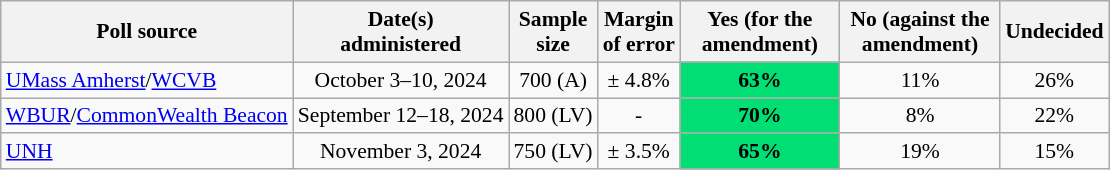<table class="wikitable" style="font-size:90%;text-align:center;">
<tr>
<th>Poll source</th>
<th>Date(s)<br>administered</th>
<th>Sample<br>size</th>
<th>Margin<br>of error</th>
<th style="width:100px;">Yes (for the amendment)</th>
<th style="width:100px;">No (against the amendment)</th>
<th>Undecided</th>
</tr>
<tr>
<td style="text-align:left;"><a href='#'>UMass Amherst</a>/<a href='#'>WCVB</a></td>
<td>October 3–10, 2024</td>
<td>700 (A)</td>
<td>± 4.8%</td>
<td style="background: rgb(1,223,116);"><strong>63%</strong></td>
<td>11%</td>
<td>26%</td>
</tr>
<tr>
<td style="text-align:left;"><a href='#'>WBUR</a>/<a href='#'>CommonWealth Beacon</a></td>
<td>September 12–18, 2024</td>
<td>800 (LV)</td>
<td>-</td>
<td style="background: rgb(1,223,116);"><strong>70%</strong></td>
<td>8%</td>
<td>22%</td>
</tr>
<tr>
<td style="text-align:left;"><a href='#'>UNH</a></td>
<td>November 3, 2024</td>
<td>750 (LV)</td>
<td>± 3.5%</td>
<td style="background: rgb(1,223,116);"><strong>65%</strong></td>
<td>19%</td>
<td>15%</td>
</tr>
</table>
